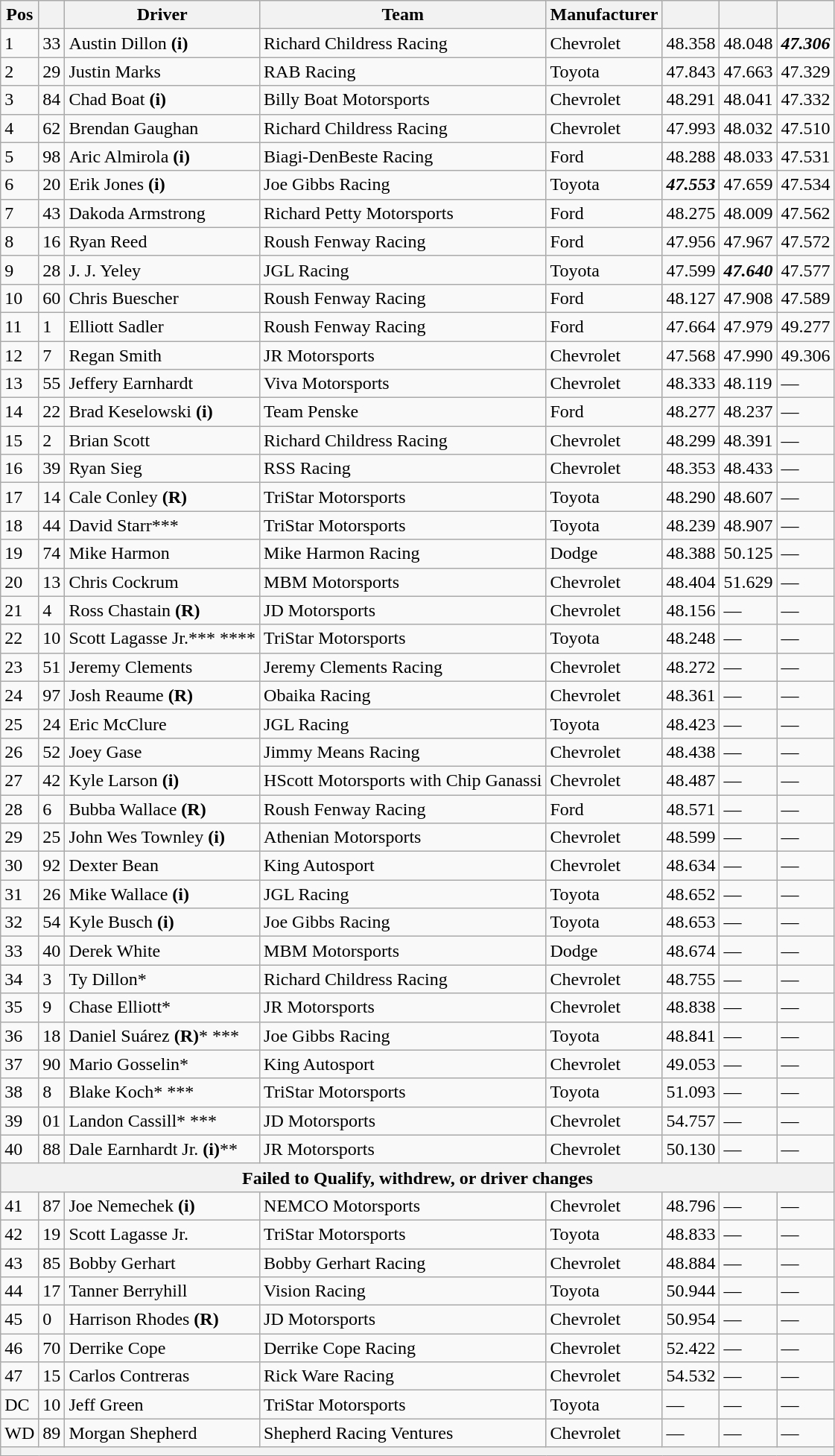<table class="wikitable">
<tr>
<th>Pos</th>
<th></th>
<th>Driver</th>
<th>Team</th>
<th>Manufacturer</th>
<th></th>
<th></th>
<th></th>
</tr>
<tr>
<td>1</td>
<td>33</td>
<td>Austin Dillon <strong>(i)</strong></td>
<td>Richard Childress Racing</td>
<td>Chevrolet</td>
<td>48.358</td>
<td>48.048</td>
<td><strong><em>47.306</em></strong></td>
</tr>
<tr>
<td>2</td>
<td>29</td>
<td>Justin Marks</td>
<td>RAB Racing</td>
<td>Toyota</td>
<td>47.843</td>
<td>47.663</td>
<td>47.329</td>
</tr>
<tr>
<td>3</td>
<td>84</td>
<td>Chad Boat <strong>(i)</strong></td>
<td>Billy Boat Motorsports</td>
<td>Chevrolet</td>
<td>48.291</td>
<td>48.041</td>
<td>47.332</td>
</tr>
<tr>
<td>4</td>
<td>62</td>
<td>Brendan Gaughan</td>
<td>Richard Childress Racing</td>
<td>Chevrolet</td>
<td>47.993</td>
<td>48.032</td>
<td>47.510</td>
</tr>
<tr>
<td>5</td>
<td>98</td>
<td>Aric Almirola <strong>(i)</strong></td>
<td>Biagi-DenBeste Racing</td>
<td>Ford</td>
<td>48.288</td>
<td>48.033</td>
<td>47.531</td>
</tr>
<tr>
<td>6</td>
<td>20</td>
<td>Erik Jones <strong>(i)</strong></td>
<td>Joe Gibbs Racing</td>
<td>Toyota</td>
<td><strong><em>47.553</em></strong></td>
<td>47.659</td>
<td>47.534</td>
</tr>
<tr>
<td>7</td>
<td>43</td>
<td>Dakoda Armstrong</td>
<td>Richard Petty Motorsports</td>
<td>Ford</td>
<td>48.275</td>
<td>48.009</td>
<td>47.562</td>
</tr>
<tr>
<td>8</td>
<td>16</td>
<td>Ryan Reed</td>
<td>Roush Fenway Racing</td>
<td>Ford</td>
<td>47.956</td>
<td>47.967</td>
<td>47.572</td>
</tr>
<tr>
<td>9</td>
<td>28</td>
<td>J. J. Yeley</td>
<td>JGL Racing</td>
<td>Toyota</td>
<td>47.599</td>
<td><strong><em>47.640</em></strong></td>
<td>47.577</td>
</tr>
<tr>
<td>10</td>
<td>60</td>
<td>Chris Buescher</td>
<td>Roush Fenway Racing</td>
<td>Ford</td>
<td>48.127</td>
<td>47.908</td>
<td>47.589</td>
</tr>
<tr>
<td>11</td>
<td>1</td>
<td>Elliott Sadler</td>
<td>Roush Fenway Racing</td>
<td>Ford</td>
<td>47.664</td>
<td>47.979</td>
<td>49.277</td>
</tr>
<tr>
<td>12</td>
<td>7</td>
<td>Regan Smith</td>
<td>JR Motorsports</td>
<td>Chevrolet</td>
<td>47.568</td>
<td>47.990</td>
<td>49.306</td>
</tr>
<tr>
<td>13</td>
<td>55</td>
<td>Jeffery Earnhardt</td>
<td>Viva Motorsports</td>
<td>Chevrolet</td>
<td>48.333</td>
<td>48.119</td>
<td>—</td>
</tr>
<tr>
<td>14</td>
<td>22</td>
<td>Brad Keselowski <strong>(i)</strong></td>
<td>Team Penske</td>
<td>Ford</td>
<td>48.277</td>
<td>48.237</td>
<td>—</td>
</tr>
<tr>
<td>15</td>
<td>2</td>
<td>Brian Scott</td>
<td>Richard Childress Racing</td>
<td>Chevrolet</td>
<td>48.299</td>
<td>48.391</td>
<td>—</td>
</tr>
<tr>
<td>16</td>
<td>39</td>
<td>Ryan Sieg</td>
<td>RSS Racing</td>
<td>Chevrolet</td>
<td>48.353</td>
<td>48.433</td>
<td>—</td>
</tr>
<tr>
<td>17</td>
<td>14</td>
<td>Cale Conley <strong>(R)</strong></td>
<td>TriStar Motorsports</td>
<td>Toyota</td>
<td>48.290</td>
<td>48.607</td>
<td>—</td>
</tr>
<tr>
<td>18</td>
<td>44</td>
<td>David Starr***</td>
<td>TriStar Motorsports</td>
<td>Toyota</td>
<td>48.239</td>
<td>48.907</td>
<td>—</td>
</tr>
<tr>
<td>19</td>
<td>74</td>
<td>Mike Harmon</td>
<td>Mike Harmon Racing</td>
<td>Dodge</td>
<td>48.388</td>
<td>50.125</td>
<td>—</td>
</tr>
<tr>
<td>20</td>
<td>13</td>
<td>Chris Cockrum</td>
<td>MBM Motorsports</td>
<td>Chevrolet</td>
<td>48.404</td>
<td>51.629</td>
<td>—</td>
</tr>
<tr>
<td>21</td>
<td>4</td>
<td>Ross Chastain <strong>(R)</strong></td>
<td>JD Motorsports</td>
<td>Chevrolet</td>
<td>48.156</td>
<td>—</td>
<td>—</td>
</tr>
<tr>
<td>22</td>
<td>10</td>
<td>Scott Lagasse Jr.*** ****</td>
<td>TriStar Motorsports</td>
<td>Toyota</td>
<td>48.248</td>
<td>—</td>
<td>—</td>
</tr>
<tr>
<td>23</td>
<td>51</td>
<td>Jeremy Clements</td>
<td>Jeremy Clements Racing</td>
<td>Chevrolet</td>
<td>48.272</td>
<td>—</td>
<td>—</td>
</tr>
<tr>
<td>24</td>
<td>97</td>
<td>Josh Reaume <strong>(R)</strong></td>
<td>Obaika Racing</td>
<td>Chevrolet</td>
<td>48.361</td>
<td>—</td>
<td>—</td>
</tr>
<tr>
<td>25</td>
<td>24</td>
<td>Eric McClure</td>
<td>JGL Racing</td>
<td>Toyota</td>
<td>48.423</td>
<td>—</td>
<td>—</td>
</tr>
<tr>
<td>26</td>
<td>52</td>
<td>Joey Gase</td>
<td>Jimmy Means Racing</td>
<td>Chevrolet</td>
<td>48.438</td>
<td>—</td>
<td>—</td>
</tr>
<tr>
<td>27</td>
<td>42</td>
<td>Kyle Larson <strong>(i)</strong></td>
<td>HScott Motorsports with Chip Ganassi</td>
<td>Chevrolet</td>
<td>48.487</td>
<td>—</td>
<td>—</td>
</tr>
<tr>
<td>28</td>
<td>6</td>
<td>Bubba Wallace <strong>(R)</strong></td>
<td>Roush Fenway Racing</td>
<td>Ford</td>
<td>48.571</td>
<td>—</td>
<td>—</td>
</tr>
<tr>
<td>29</td>
<td>25</td>
<td>John Wes Townley <strong>(i)</strong></td>
<td>Athenian Motorsports</td>
<td>Chevrolet</td>
<td>48.599</td>
<td>—</td>
<td>—</td>
</tr>
<tr>
<td>30</td>
<td>92</td>
<td>Dexter Bean</td>
<td>King Autosport</td>
<td>Chevrolet</td>
<td>48.634</td>
<td>—</td>
<td>—</td>
</tr>
<tr>
<td>31</td>
<td>26</td>
<td>Mike Wallace <strong>(i)</strong></td>
<td>JGL Racing</td>
<td>Toyota</td>
<td>48.652</td>
<td>—</td>
<td>—</td>
</tr>
<tr>
<td>32</td>
<td>54</td>
<td>Kyle Busch <strong>(i)</strong></td>
<td>Joe Gibbs Racing</td>
<td>Toyota</td>
<td>48.653</td>
<td>—</td>
<td>—</td>
</tr>
<tr>
<td>33</td>
<td>40</td>
<td>Derek White</td>
<td>MBM Motorsports</td>
<td>Dodge</td>
<td>48.674</td>
<td>—</td>
<td>—</td>
</tr>
<tr>
<td>34</td>
<td>3</td>
<td>Ty Dillon*</td>
<td>Richard Childress Racing</td>
<td>Chevrolet</td>
<td>48.755</td>
<td>—</td>
<td>—</td>
</tr>
<tr>
<td>35</td>
<td>9</td>
<td>Chase Elliott*</td>
<td>JR Motorsports</td>
<td>Chevrolet</td>
<td>48.838</td>
<td>—</td>
<td>—</td>
</tr>
<tr>
<td>36</td>
<td>18</td>
<td>Daniel Suárez <strong>(R)</strong>* ***</td>
<td>Joe Gibbs Racing</td>
<td>Toyota</td>
<td>48.841</td>
<td>—</td>
<td>—</td>
</tr>
<tr>
<td>37</td>
<td>90</td>
<td>Mario Gosselin*</td>
<td>King Autosport</td>
<td>Chevrolet</td>
<td>49.053</td>
<td>—</td>
<td>—</td>
</tr>
<tr>
<td>38</td>
<td>8</td>
<td>Blake Koch* ***</td>
<td>TriStar Motorsports</td>
<td>Toyota</td>
<td>51.093</td>
<td>—</td>
<td>—</td>
</tr>
<tr>
<td>39</td>
<td>01</td>
<td>Landon Cassill* ***</td>
<td>JD Motorsports</td>
<td>Chevrolet</td>
<td>54.757</td>
<td>—</td>
<td>—</td>
</tr>
<tr>
<td>40</td>
<td>88</td>
<td>Dale Earnhardt Jr. <strong>(i)</strong>**</td>
<td>JR Motorsports</td>
<td>Chevrolet</td>
<td>50.130</td>
<td>—</td>
<td>—</td>
</tr>
<tr>
<th colspan="8"><strong>Failed to Qualify, withdrew, or driver changes</strong></th>
</tr>
<tr>
<td>41</td>
<td>87</td>
<td>Joe Nemechek <strong>(i)</strong></td>
<td>NEMCO Motorsports</td>
<td>Chevrolet</td>
<td>48.796</td>
<td>—</td>
<td>—</td>
</tr>
<tr>
<td>42</td>
<td>19</td>
<td>Scott Lagasse Jr.</td>
<td>TriStar Motorsports</td>
<td>Toyota</td>
<td>48.833</td>
<td>—</td>
<td>—</td>
</tr>
<tr>
<td>43</td>
<td>85</td>
<td>Bobby Gerhart</td>
<td>Bobby Gerhart Racing</td>
<td>Chevrolet</td>
<td>48.884</td>
<td>—</td>
<td>—</td>
</tr>
<tr>
<td>44</td>
<td>17</td>
<td>Tanner Berryhill</td>
<td>Vision Racing</td>
<td>Toyota</td>
<td>50.944</td>
<td>—</td>
<td>—</td>
</tr>
<tr>
<td>45</td>
<td>0</td>
<td>Harrison Rhodes <strong>(R)</strong></td>
<td>JD Motorsports</td>
<td>Chevrolet</td>
<td>50.954</td>
<td>—</td>
<td>—</td>
</tr>
<tr>
<td>46</td>
<td>70</td>
<td>Derrike Cope</td>
<td>Derrike Cope Racing</td>
<td>Chevrolet</td>
<td>52.422</td>
<td>—</td>
<td>—</td>
</tr>
<tr>
<td>47</td>
<td>15</td>
<td>Carlos Contreras</td>
<td>Rick Ware Racing</td>
<td>Chevrolet</td>
<td>54.532</td>
<td>—</td>
<td>—</td>
</tr>
<tr>
<td>DC</td>
<td>10</td>
<td>Jeff Green</td>
<td>TriStar Motorsports</td>
<td>Toyota</td>
<td>—</td>
<td>—</td>
<td>—</td>
</tr>
<tr>
<td>WD</td>
<td>89</td>
<td>Morgan Shepherd</td>
<td>Shepherd Racing Ventures</td>
<td>Chevrolet</td>
<td>—</td>
<td>—</td>
<td>—</td>
</tr>
<tr>
<th colspan="8"></th>
</tr>
</table>
